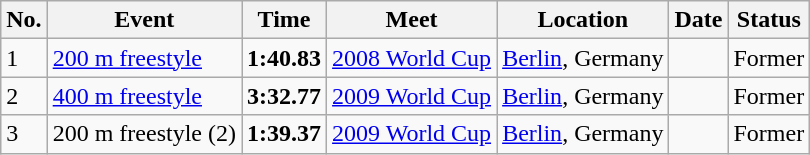<table class="wikitable sortable">
<tr>
<th>No.</th>
<th>Event</th>
<th>Time</th>
<th>Meet</th>
<th>Location</th>
<th>Date</th>
<th>Status</th>
</tr>
<tr>
<td>1</td>
<td><a href='#'>200 m freestyle</a></td>
<td align="center"><strong>1:40.83</strong></td>
<td><a href='#'>2008 World Cup</a></td>
<td><a href='#'>Berlin</a>, Germany</td>
<td></td>
<td>Former</td>
</tr>
<tr>
<td>2</td>
<td><a href='#'>400 m freestyle</a></td>
<td align="center"><strong>3:32.77</strong></td>
<td><a href='#'>2009 World Cup</a></td>
<td><a href='#'>Berlin</a>, Germany</td>
<td></td>
<td>Former</td>
</tr>
<tr>
<td>3</td>
<td>200 m freestyle (2)</td>
<td align="center"><strong>1:39.37</strong></td>
<td><a href='#'>2009 World Cup</a></td>
<td><a href='#'>Berlin</a>, Germany</td>
<td></td>
<td>Former</td>
</tr>
</table>
